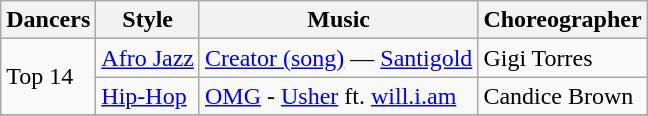<table class="wikitable">
<tr>
<th>Dancers</th>
<th>Style</th>
<th>Music</th>
<th>Choreographer</th>
</tr>
<tr>
<td rowspan="2">Top 14</td>
<td><a href='#'>Afro Jazz</a></td>
<td><a href='#'>Creator (song)</a> — <a href='#'>Santigold</a></td>
<td>Gigi Torres</td>
</tr>
<tr>
<td><a href='#'>Hip-Hop</a></td>
<td><a href='#'>OMG</a> - <a href='#'>Usher</a> ft. <a href='#'>will.i.am</a></td>
<td>Candice Brown</td>
</tr>
<tr>
</tr>
</table>
